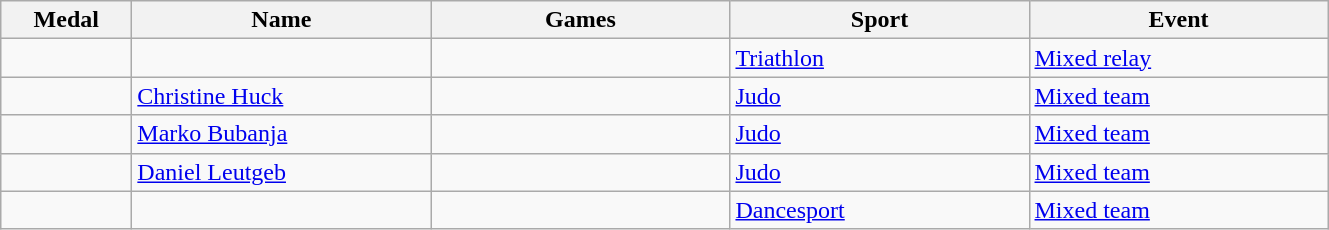<table class="wikitable sortable">
<tr>
<th style="width:5em">Medal</th>
<th style="width:12em">Name</th>
<th style="width:12em">Games</th>
<th style="width:12em">Sport</th>
<th style="width:12em">Event</th>
</tr>
<tr>
<td></td>
<td></td>
<td></td>
<td> <a href='#'>Triathlon</a></td>
<td><a href='#'>Mixed relay</a></td>
</tr>
<tr>
<td></td>
<td><a href='#'>Christine Huck</a></td>
<td></td>
<td> <a href='#'>Judo</a></td>
<td><a href='#'>Mixed team</a></td>
</tr>
<tr>
<td></td>
<td><a href='#'>Marko Bubanja</a></td>
<td></td>
<td> <a href='#'>Judo</a></td>
<td><a href='#'>Mixed team</a></td>
</tr>
<tr>
<td></td>
<td><a href='#'>Daniel Leutgeb</a></td>
<td></td>
<td> <a href='#'>Judo</a></td>
<td><a href='#'>Mixed team</a></td>
</tr>
<tr>
<td></td>
<td></td>
<td></td>
<td> <a href='#'>Dancesport</a></td>
<td><a href='#'>Mixed team</a></td>
</tr>
</table>
